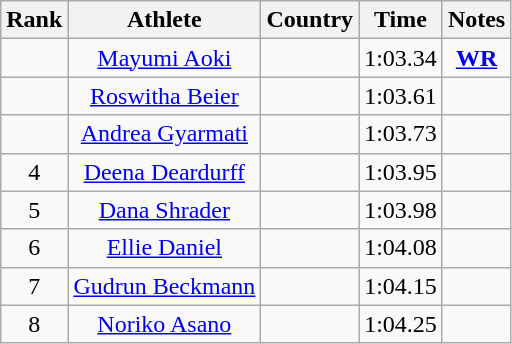<table class="wikitable sortable" style="text-align:center">
<tr>
<th>Rank</th>
<th>Athlete</th>
<th>Country</th>
<th>Time</th>
<th>Notes</th>
</tr>
<tr>
<td></td>
<td><a href='#'>Mayumi Aoki</a></td>
<td align=left></td>
<td>1:03.34</td>
<td><strong><a href='#'>WR</a></strong></td>
</tr>
<tr>
<td></td>
<td><a href='#'>Roswitha Beier</a></td>
<td align=left></td>
<td>1:03.61</td>
<td><strong>  </strong></td>
</tr>
<tr>
<td></td>
<td><a href='#'>Andrea Gyarmati</a></td>
<td align=left></td>
<td>1:03.73</td>
<td><strong> </strong></td>
</tr>
<tr>
<td>4</td>
<td><a href='#'>Deena Deardurff</a></td>
<td align=left></td>
<td>1:03.95</td>
<td><strong> </strong></td>
</tr>
<tr>
<td>5</td>
<td><a href='#'>Dana Shrader</a></td>
<td align=left></td>
<td>1:03.98</td>
<td><strong> </strong></td>
</tr>
<tr>
<td>6</td>
<td><a href='#'>Ellie Daniel</a></td>
<td align=left></td>
<td>1:04.08</td>
<td><strong> </strong></td>
</tr>
<tr>
<td>7</td>
<td><a href='#'>Gudrun Beckmann</a></td>
<td align=left></td>
<td>1:04.15</td>
<td><strong> </strong></td>
</tr>
<tr>
<td>8</td>
<td><a href='#'>Noriko Asano</a></td>
<td align=left></td>
<td>1:04.25</td>
<td><strong> </strong></td>
</tr>
</table>
